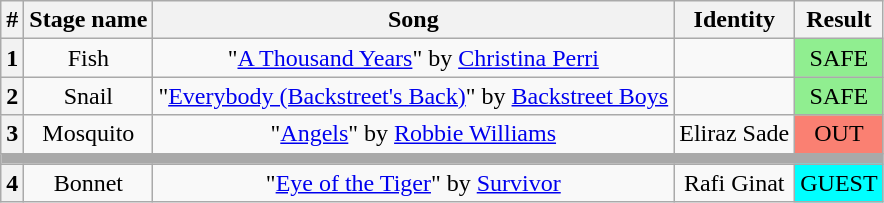<table class="wikitable plainrowheaders" style="text-align: center;">
<tr>
<th>#</th>
<th>Stage name</th>
<th>Song</th>
<th>Identity</th>
<th>Result</th>
</tr>
<tr>
<th>1</th>
<td>Fish</td>
<td>"<a href='#'>A Thousand Years</a>" by <a href='#'>Christina Perri</a></td>
<td></td>
<td bgcolor="lightgreen">SAFE</td>
</tr>
<tr>
<th>2</th>
<td>Snail</td>
<td>"<a href='#'>Everybody (Backstreet's Back)</a>" by <a href='#'>Backstreet Boys</a></td>
<td></td>
<td bgcolor="lightgreen">SAFE</td>
</tr>
<tr>
<th>3</th>
<td>Mosquito</td>
<td>"<a href='#'>Angels</a>" by <a href='#'>Robbie Williams</a></td>
<td>Eliraz Sade</td>
<td bgcolor="salmon">OUT</td>
</tr>
<tr>
<th colspan="5" style="background:darkgrey"></th>
</tr>
<tr>
<th>4</th>
<td>Bonnet</td>
<td>"<a href='#'>Eye of the Tiger</a>" by <a href='#'>Survivor</a></td>
<td>Rafi Ginat</td>
<td bgcolor=#00ffff>GUEST</td>
</tr>
</table>
